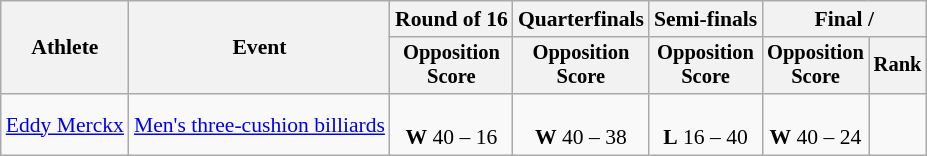<table class="wikitable" style="font-size:90%">
<tr>
<th rowspan=2>Athlete</th>
<th rowspan=2>Event</th>
<th>Round of 16</th>
<th>Quarterfinals</th>
<th>Semi-finals</th>
<th colspan=2>Final / </th>
</tr>
<tr style="font-size:95%">
<th>Opposition<br>Score</th>
<th>Opposition<br>Score</th>
<th>Opposition<br>Score</th>
<th>Opposition<br>Score</th>
<th>Rank</th>
</tr>
<tr align=center>
<td align=left><a href='#'>Eddy Merckx</a></td>
<td align=left><a href='#'>Men's three-cushion billiards</a></td>
<td><br> <strong>W</strong> 40 – 16</td>
<td><br> <strong>W</strong> 40 – 38</td>
<td><br> <strong>L</strong> 16 – 40</td>
<td><br> <strong>W</strong> 40 – 24</td>
<td></td>
</tr>
</table>
